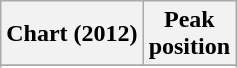<table class="wikitable plainrowheaders sortable" style="text-align:center;">
<tr>
<th scope="col">Chart (2012)</th>
<th scope="col">Peak<br>position</th>
</tr>
<tr>
</tr>
<tr>
</tr>
<tr>
</tr>
<tr>
</tr>
</table>
